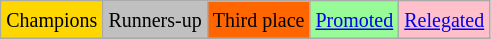<table class="wikitable">
<tr>
<td bgcolor=gold><small>Champions</small></td>
<td bgcolor=silver><small>Runners-up</small></td>
<td bgcolor=ff6600><small>Third place</small></td>
<td bgcolor=palegreen><small><a href='#'>Promoted</a></small></td>
<td bgcolor=pink><small><a href='#'>Relegated</a></small></td>
</tr>
</table>
